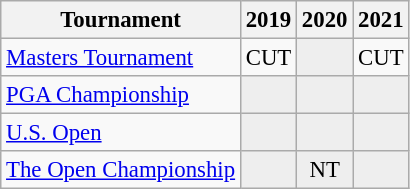<table class="wikitable" style="font-size:95%;text-align:center;">
<tr>
<th>Tournament</th>
<th>2019</th>
<th>2020</th>
<th>2021</th>
</tr>
<tr>
<td align=left><a href='#'>Masters Tournament</a></td>
<td>CUT</td>
<td style="background:#eeeeee;"></td>
<td>CUT</td>
</tr>
<tr>
<td align=left><a href='#'>PGA Championship</a></td>
<td style="background:#eeeeee;"></td>
<td style="background:#eeeeee;"></td>
<td style="background:#eeeeee;"></td>
</tr>
<tr>
<td align=left><a href='#'>U.S. Open</a></td>
<td style="background:#eeeeee;"></td>
<td style="background:#eeeeee;"></td>
<td style="background:#eeeeee;"></td>
</tr>
<tr>
<td align=left><a href='#'>The Open Championship</a></td>
<td style="background:#eeeeee;"></td>
<td style="background:#eeeeee;">NT</td>
<td style="background:#eeeeee;"></td>
</tr>
</table>
